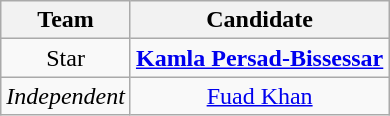<table class="wikitable" style="text-align:center">
<tr>
<th>Team</th>
<th>Candidate</th>
</tr>
<tr>
<td>Star</td>
<td><strong><a href='#'>Kamla Persad-Bissessar</a></strong></td>
</tr>
<tr>
<td><em>Independent</em></td>
<td><a href='#'>Fuad Khan</a></td>
</tr>
</table>
